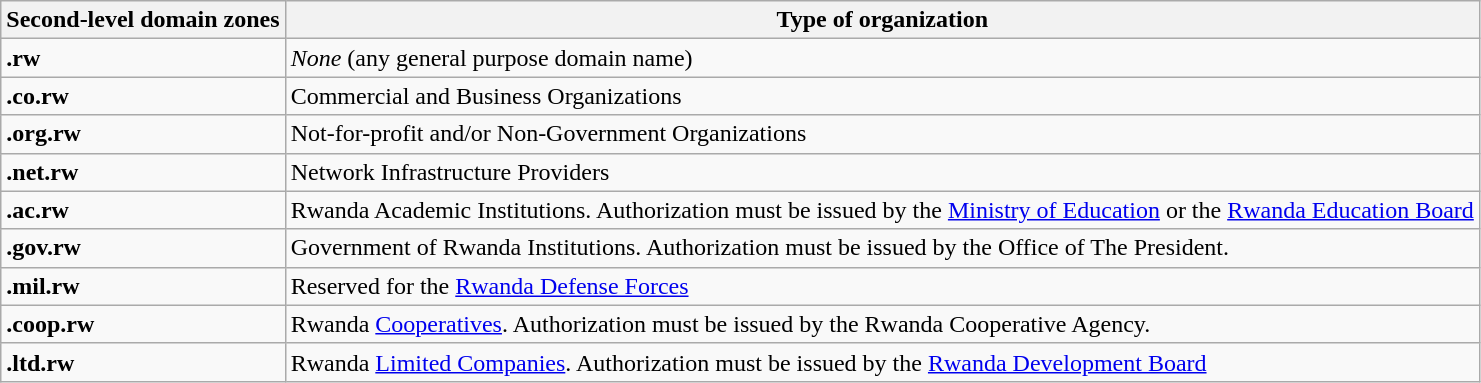<table class="wikitable">
<tr>
<th>Second-level domain zones</th>
<th>Type of organization</th>
</tr>
<tr>
<td><strong>.rw</strong></td>
<td><em>None</em> (any general purpose domain name)</td>
</tr>
<tr>
<td><strong>.co.rw</strong></td>
<td>Commercial and Business Organizations</td>
</tr>
<tr>
<td><strong>.org.rw</strong></td>
<td>Not-for-profit and/or Non-Government Organizations</td>
</tr>
<tr>
<td><strong>.net.rw</strong></td>
<td>Network Infrastructure Providers</td>
</tr>
<tr>
<td><strong>.ac.rw</strong></td>
<td>Rwanda Academic Institutions. Authorization must be issued by the <a href='#'>Ministry of Education</a> or the <a href='#'>Rwanda Education Board</a></td>
</tr>
<tr>
<td><strong>.gov.rw</strong></td>
<td>Government of Rwanda Institutions. Authorization must be issued by the Office of The President.</td>
</tr>
<tr>
<td><strong>.mil.rw</strong></td>
<td>Reserved for the <a href='#'>Rwanda Defense Forces</a></td>
</tr>
<tr>
<td><strong>.coop.rw</strong></td>
<td>Rwanda <a href='#'>Cooperatives</a>. Authorization must be issued by the Rwanda Cooperative Agency.</td>
</tr>
<tr>
<td><strong>.ltd.rw</strong></td>
<td>Rwanda <a href='#'>Limited Companies</a>. Authorization must be issued by the <a href='#'>Rwanda Development Board</a></td>
</tr>
</table>
